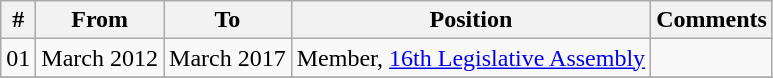<table class="wikitable sortable">
<tr>
<th>#</th>
<th>From</th>
<th>To</th>
<th>Position</th>
<th>Comments</th>
</tr>
<tr>
<td>01</td>
<td>March 2012</td>
<td>March 2017</td>
<td>Member, <a href='#'>16th Legislative Assembly</a></td>
<td></td>
</tr>
<tr>
</tr>
</table>
